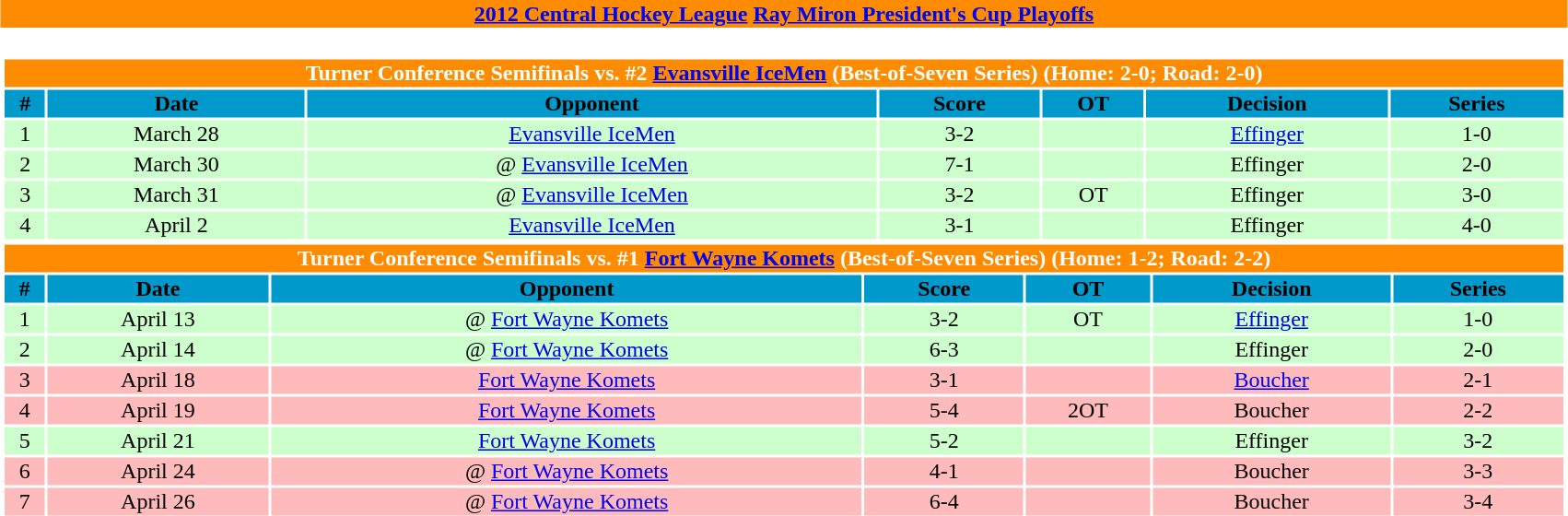<table class="toccolours" width=90% style="clear:both; margin:1.5em auto; text-align:center;">
<tr>
<th colspan=11 style="background:#FF8C00; color:white"><a href='#'><span>2012 Central Hockey League</span></a> <a href='#'><span>Ray Miron President's Cup Playoffs</span></a></th>
</tr>
<tr>
<td colspan=11><br><table class="toccolours collapsible collapsed" width=100%>
<tr>
<th colspan=11 style="background:#FF8C00; color:white">Turner Conference Semifinals vs. #2 <a href='#'>Evansville IceMen</a> (Best-of-Seven Series) (Home: 2-0; Road: 2-0)</th>
</tr>
<tr align="center"  bgcolor="#0099CC">
<td><strong>#</strong></td>
<td><strong>Date</strong></td>
<td><strong>Opponent</strong></td>
<td><strong>Score</strong></td>
<td><strong>OT</strong></td>
<td><strong>Decision</strong></td>
<td><strong>Series</strong></td>
</tr>
<tr align="center" bgcolor="#ccffcc">
<td>1</td>
<td>March 28</td>
<td><a href='#'>Evansville IceMen</a></td>
<td>3-2</td>
<td></td>
<td><a href='#'>Effinger</a></td>
<td>1-0</td>
</tr>
<tr align="center" bgcolor="#ccffcc">
<td>2</td>
<td>March 30</td>
<td>@ <a href='#'>Evansville IceMen</a></td>
<td>7-1</td>
<td></td>
<td>Effinger</td>
<td>2-0</td>
</tr>
<tr align="center" bgcolor="#ccffcc">
<td>3</td>
<td>March 31</td>
<td>@ <a href='#'>Evansville IceMen</a></td>
<td>3-2</td>
<td>OT</td>
<td>Effinger</td>
<td>3-0</td>
</tr>
<tr align="center" bgcolor="#ccffcc">
<td>4</td>
<td>April 2</td>
<td><a href='#'>Evansville IceMen</a></td>
<td>3-1</td>
<td></td>
<td>Effinger</td>
<td>4-0</td>
</tr>
</table>
<table class="toccolours collapsible collapsed" width=100%>
<tr>
<th colspan=11 style="background:#FF8C00; color:white">Turner Conference Semifinals vs. #1 <a href='#'>Fort Wayne Komets</a> (Best-of-Seven Series) (Home: 1-2; Road: 2-2)</th>
</tr>
<tr align="center"  bgcolor="#0099CC">
<td><strong>#</strong></td>
<td><strong>Date</strong></td>
<td><strong>Opponent</strong></td>
<td><strong>Score</strong></td>
<td><strong>OT</strong></td>
<td><strong>Decision</strong></td>
<td><strong>Series</strong></td>
</tr>
<tr align="center" bgcolor="#ccffcc">
<td>1</td>
<td>April 13</td>
<td>@ <a href='#'>Fort Wayne Komets</a></td>
<td>3-2</td>
<td>OT</td>
<td><a href='#'>Effinger</a></td>
<td>1-0</td>
</tr>
<tr align="center" bgcolor="#ccffcc">
<td>2</td>
<td>April 14</td>
<td>@ <a href='#'>Fort Wayne Komets</a></td>
<td>6-3</td>
<td></td>
<td>Effinger</td>
<td>2-0</td>
</tr>
<tr align="center" bgcolor="#ffbbbb">
<td>3</td>
<td>April 18</td>
<td><a href='#'>Fort Wayne Komets</a></td>
<td>3-1</td>
<td></td>
<td><a href='#'>Boucher</a></td>
<td>2-1</td>
</tr>
<tr align="center" bgcolor="#ffbbbb">
<td>4</td>
<td>April 19</td>
<td><a href='#'>Fort Wayne Komets</a></td>
<td>5-4</td>
<td>2OT</td>
<td>Boucher</td>
<td>2-2</td>
</tr>
<tr align="center" bgcolor="#ccffcc">
<td>5</td>
<td>April 21</td>
<td><a href='#'>Fort Wayne Komets</a></td>
<td>5-2</td>
<td></td>
<td>Effinger</td>
<td>3-2</td>
</tr>
<tr align="center" bgcolor="#ffbbbb">
<td>6</td>
<td>April 24</td>
<td>@ <a href='#'>Fort Wayne Komets</a></td>
<td>4-1</td>
<td></td>
<td>Boucher</td>
<td>3-3</td>
</tr>
<tr align="center" bgcolor="#ffbbbb">
<td>7</td>
<td>April 26</td>
<td>@ <a href='#'>Fort Wayne Komets</a></td>
<td>6-4</td>
<td></td>
<td>Boucher</td>
<td>3-4</td>
</tr>
</table>
</td>
</tr>
</table>
